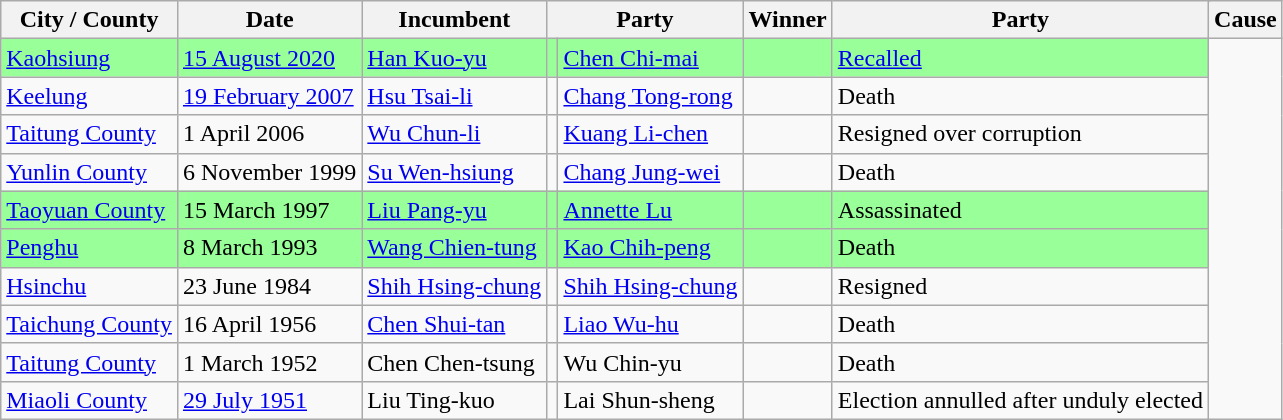<table class="wikitable">
<tr>
<th>City / County</th>
<th>Date</th>
<th>Incumbent</th>
<th colspan="2">Party</th>
<th>Winner</th>
<th colspan="2">Party</th>
<th>Cause</th>
</tr>
<tr style="background-color:#99FF99">
<td><a href='#'>Kaohsiung</a></td>
<td><a href='#'>15 August 2020</a></td>
<td><a href='#'>Han Kuo-yu</a></td>
<td></td>
<td><a href='#'>Chen Chi-mai</a></td>
<td></td>
<td><a href='#'>Recalled</a></td>
</tr>
<tr>
<td><a href='#'>Keelung</a></td>
<td><a href='#'>19 February 2007</a></td>
<td><a href='#'>Hsu Tsai-li</a></td>
<td></td>
<td><a href='#'>Chang Tong-rong</a></td>
<td></td>
<td>Death</td>
</tr>
<tr>
<td><a href='#'>Taitung County</a></td>
<td>1 April 2006</td>
<td><a href='#'>Wu Chun-li</a></td>
<td></td>
<td><a href='#'>Kuang Li-chen</a></td>
<td></td>
<td>Resigned over corruption</td>
</tr>
<tr>
<td><a href='#'>Yunlin County</a></td>
<td>6 November 1999</td>
<td><a href='#'>Su Wen-hsiung</a></td>
<td></td>
<td><a href='#'>Chang Jung-wei</a></td>
<td></td>
<td>Death</td>
</tr>
<tr style="background-color:#99FF99">
<td><a href='#'>Taoyuan County</a></td>
<td>15 March 1997</td>
<td><a href='#'>Liu Pang-yu</a></td>
<td></td>
<td><a href='#'>Annette Lu</a></td>
<td></td>
<td>Assassinated</td>
</tr>
<tr style="background-color:#99FF99">
<td><a href='#'>Penghu</a></td>
<td>8 March 1993</td>
<td><a href='#'>Wang Chien-tung</a></td>
<td></td>
<td><a href='#'>Kao Chih-peng</a></td>
<td></td>
<td>Death</td>
</tr>
<tr>
<td><a href='#'>Hsinchu</a></td>
<td>23 June 1984</td>
<td><a href='#'>Shih Hsing-chung</a></td>
<td></td>
<td><a href='#'>Shih Hsing-chung</a></td>
<td></td>
<td>Resigned</td>
</tr>
<tr>
<td><a href='#'>Taichung County</a></td>
<td>16 April 1956</td>
<td><a href='#'>Chen Shui-tan</a></td>
<td></td>
<td><a href='#'>Liao Wu-hu</a></td>
<td></td>
<td>Death</td>
</tr>
<tr>
<td><a href='#'>Taitung County</a></td>
<td>1 March 1952</td>
<td>Chen Chen-tsung</td>
<td></td>
<td>Wu Chin-yu</td>
<td></td>
<td>Death</td>
</tr>
<tr>
<td><a href='#'>Miaoli County</a></td>
<td><a href='#'>29 July 1951</a></td>
<td>Liu Ting-kuo</td>
<td></td>
<td>Lai Shun-sheng</td>
<td></td>
<td>Election annulled after unduly elected</td>
</tr>
</table>
